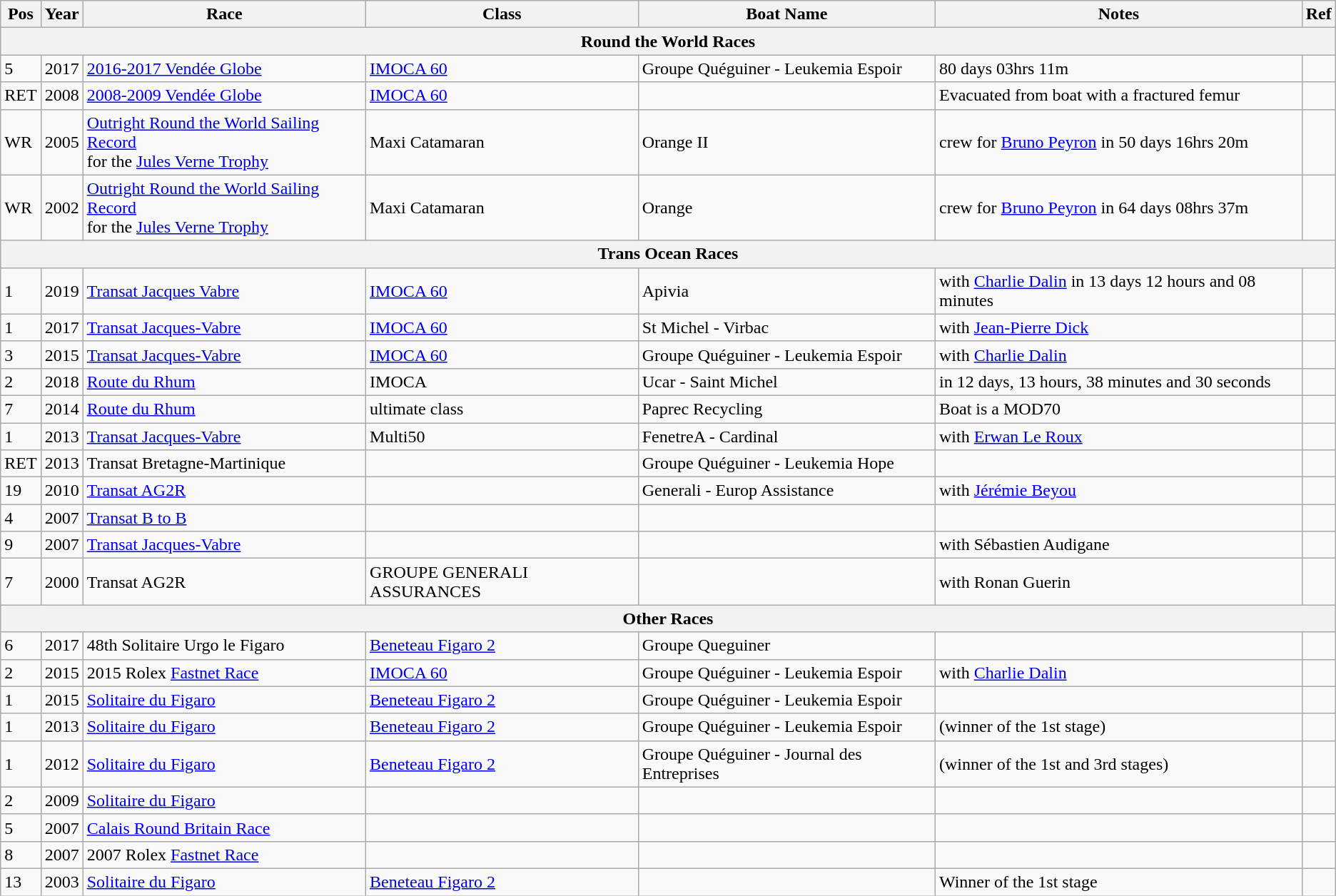<table class="wikitable sortable">
<tr>
<th>Pos</th>
<th>Year</th>
<th>Race</th>
<th>Class</th>
<th>Boat Name</th>
<th>Notes</th>
<th>Ref</th>
</tr>
<tr>
<th colspan = 7>Round the World Races</th>
</tr>
<tr>
<td>5</td>
<td>2017</td>
<td><a href='#'>2016-2017 Vendée Globe</a></td>
<td><a href='#'>IMOCA 60</a></td>
<td>Groupe Quéguiner - Leukemia Espoir</td>
<td>80 days 03hrs 11m</td>
<td></td>
</tr>
<tr>
<td>RET</td>
<td>2008</td>
<td><a href='#'>2008-2009 Vendée Globe</a></td>
<td><a href='#'>IMOCA 60</a></td>
<td></td>
<td>Evacuated from boat with a fractured femur</td>
<td></td>
</tr>
<tr>
<td>WR</td>
<td>2005</td>
<td><a href='#'>Outright Round the World Sailing Record</a><br>for the <a href='#'>Jules Verne Trophy</a></td>
<td>Maxi Catamaran</td>
<td>Orange II</td>
<td>crew for <a href='#'>Bruno Peyron</a> in 50 days 16hrs 20m</td>
<td></td>
</tr>
<tr>
<td>WR</td>
<td>2002</td>
<td><a href='#'>Outright Round the World Sailing Record</a><br>for the <a href='#'>Jules Verne Trophy</a></td>
<td>Maxi Catamaran</td>
<td>Orange</td>
<td>crew for <a href='#'>Bruno Peyron</a> in 64 days 08hrs 37m</td>
<td></td>
</tr>
<tr>
<th colspan = 7>Trans Ocean Races</th>
</tr>
<tr>
<td>1</td>
<td>2019</td>
<td><a href='#'>Transat Jacques Vabre</a></td>
<td><a href='#'>IMOCA 60</a></td>
<td>Apivia</td>
<td>with <a href='#'>Charlie Dalin</a> in 13 days 12 hours and 08 minutes</td>
<td></td>
</tr>
<tr>
<td>1</td>
<td>2017</td>
<td><a href='#'>Transat Jacques-Vabre</a></td>
<td><a href='#'>IMOCA 60</a></td>
<td>St Michel - Virbac</td>
<td>with <a href='#'>Jean-Pierre Dick</a></td>
<td></td>
</tr>
<tr>
<td>3</td>
<td>2015</td>
<td><a href='#'>Transat Jacques-Vabre</a></td>
<td><a href='#'>IMOCA 60</a></td>
<td>Groupe Quéguiner - Leukemia Espoir</td>
<td>with <a href='#'>Charlie Dalin</a></td>
<td></td>
</tr>
<tr>
<td>2</td>
<td>2018</td>
<td><a href='#'>Route du Rhum</a></td>
<td>IMOCA</td>
<td>Ucar - Saint Michel</td>
<td>in 12 days, 13 hours, 38 minutes and 30 seconds</td>
<td></td>
</tr>
<tr>
<td>7</td>
<td>2014</td>
<td><a href='#'>Route du Rhum</a></td>
<td>ultimate class</td>
<td>Paprec Recycling</td>
<td>Boat is a MOD70</td>
<td></td>
</tr>
<tr>
<td>1</td>
<td>2013</td>
<td><a href='#'>Transat Jacques-Vabre</a></td>
<td>Multi50</td>
<td>FenetreA - Cardinal</td>
<td>with <a href='#'>Erwan Le Roux</a></td>
<td></td>
</tr>
<tr>
<td>RET</td>
<td>2013</td>
<td>Transat Bretagne-Martinique</td>
<td></td>
<td>Groupe Quéguiner - Leukemia Hope</td>
<td></td>
<td></td>
</tr>
<tr>
<td>19</td>
<td>2010</td>
<td><a href='#'>Transat AG2R</a></td>
<td></td>
<td>Generali - Europ Assistance</td>
<td>with <a href='#'>Jérémie Beyou</a></td>
<td></td>
</tr>
<tr>
<td>4</td>
<td>2007</td>
<td><a href='#'>Transat B to B</a></td>
<td></td>
<td></td>
<td></td>
<td></td>
</tr>
<tr>
<td>9</td>
<td>2007</td>
<td><a href='#'>Transat Jacques-Vabre</a></td>
<td></td>
<td></td>
<td>with Sébastien Audigane</td>
<td></td>
</tr>
<tr>
<td>7</td>
<td>2000</td>
<td>Transat AG2R</td>
<td>GROUPE GENERALI ASSURANCES</td>
<td></td>
<td>with Ronan Guerin</td>
<td></td>
</tr>
<tr>
<th colspan = 7>Other Races</th>
</tr>
<tr>
<td>6</td>
<td>2017</td>
<td>48th Solitaire Urgo le Figaro</td>
<td><a href='#'>Beneteau Figaro 2</a></td>
<td>Groupe Queguiner</td>
<td></td>
<td></td>
</tr>
<tr>
<td>2</td>
<td>2015</td>
<td>2015 Rolex <a href='#'>Fastnet Race</a></td>
<td><a href='#'>IMOCA 60</a></td>
<td>Groupe Quéguiner - Leukemia Espoir</td>
<td>with <a href='#'>Charlie Dalin</a></td>
<td></td>
</tr>
<tr>
<td>1</td>
<td>2015</td>
<td><a href='#'>Solitaire du Figaro</a></td>
<td><a href='#'>Beneteau Figaro 2</a></td>
<td>Groupe Quéguiner - Leukemia Espoir</td>
<td></td>
<td></td>
</tr>
<tr>
<td>1</td>
<td>2013</td>
<td><a href='#'>Solitaire du Figaro</a></td>
<td><a href='#'>Beneteau Figaro 2</a></td>
<td>Groupe Quéguiner - Leukemia Espoir</td>
<td>(winner of the 1st stage)</td>
<td></td>
</tr>
<tr>
<td>1</td>
<td>2012</td>
<td><a href='#'>Solitaire du Figaro</a></td>
<td><a href='#'>Beneteau Figaro 2</a></td>
<td>Groupe Quéguiner - Journal des Entreprises</td>
<td>(winner of the 1st and 3rd stages)</td>
<td></td>
</tr>
<tr>
<td>2</td>
<td>2009</td>
<td><a href='#'>Solitaire du Figaro</a></td>
<td></td>
<td></td>
<td></td>
<td></td>
</tr>
<tr>
<td>5</td>
<td>2007</td>
<td><a href='#'>Calais Round Britain Race</a></td>
<td></td>
<td></td>
<td></td>
<td></td>
</tr>
<tr>
<td>8</td>
<td>2007</td>
<td>2007 Rolex <a href='#'>Fastnet Race</a></td>
<td></td>
<td></td>
<td></td>
<td></td>
</tr>
<tr>
<td>13</td>
<td>2003</td>
<td><a href='#'>Solitaire du Figaro</a></td>
<td><a href='#'>Beneteau Figaro 2</a></td>
<td></td>
<td>Winner of the 1st stage</td>
<td></td>
</tr>
</table>
